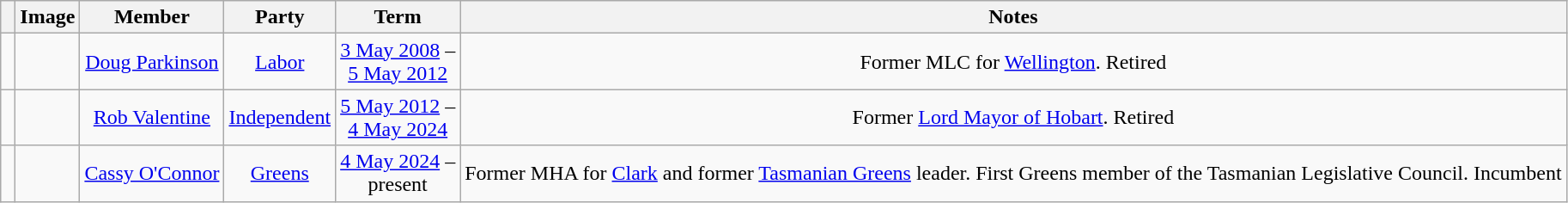<table class="wikitable" style="text-align:center">
<tr>
<th></th>
<th>Image</th>
<th>Member</th>
<th>Party</th>
<th>Term</th>
<th>Notes</th>
</tr>
<tr>
<td> </td>
<td></td>
<td><a href='#'>Doug Parkinson</a> <br> </td>
<td><a href='#'>Labor</a></td>
<td><a href='#'>3 May 2008</a> –<br> <a href='#'>5 May 2012</a></td>
<td>Former MLC for <a href='#'>Wellington</a>. Retired</td>
</tr>
<tr>
<td> </td>
<td></td>
<td><a href='#'>Rob Valentine</a> <br> </td>
<td><a href='#'>Independent</a></td>
<td><a href='#'>5 May 2012</a> –<br> <a href='#'>4 May 2024</a></td>
<td>Former <a href='#'>Lord Mayor of Hobart</a>. Retired</td>
</tr>
<tr>
<td> </td>
<td></td>
<td><a href='#'>Cassy O'Connor</a>  <br> </td>
<td><a href='#'>Greens</a></td>
<td><a href='#'>4 May 2024</a> –<br> present</td>
<td>Former MHA for <a href='#'>Clark</a> and former <a href='#'>Tasmanian Greens</a> leader. First Greens member of the Tasmanian Legislative Council. Incumbent</td>
</tr>
</table>
